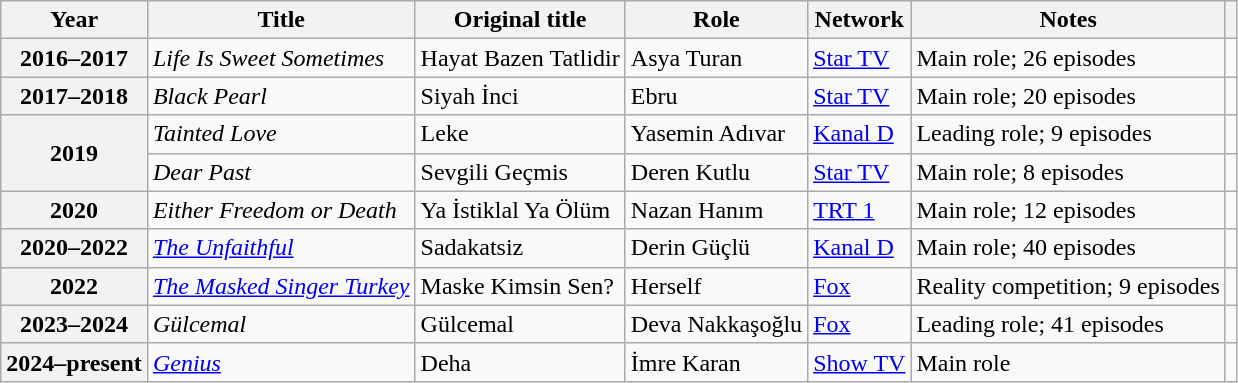<table class="wikitable plainrowheaders sortable"  style=font-size:100%>
<tr>
<th scope="col">Year</th>
<th scope="col">Title</th>
<th scope="col">Original title</th>
<th scope="col">Role</th>
<th scope="col">Network</th>
<th scope="col">Notes</th>
<th scope="col" class="unsortable"></th>
</tr>
<tr>
<th scope="row">2016–2017</th>
<td><em>Life Is Sweet Sometimes</em></td>
<td>Hayat Bazen Tatlidir</td>
<td>Asya Turan</td>
<td><a href='#'>Star TV</a></td>
<td>Main role; 26 episodes</td>
<td></td>
</tr>
<tr>
<th scope="row">2017–2018</th>
<td><em>Black Pearl</em></td>
<td>Siyah İnci</td>
<td>Ebru</td>
<td><a href='#'>Star TV</a></td>
<td>Main role; 20 episodes</td>
<td></td>
</tr>
<tr>
<th rowspan="2" scope="row">2019</th>
<td><em>Tainted Love</em></td>
<td>Leke</td>
<td>Yasemin Adıvar</td>
<td><a href='#'>Kanal D</a></td>
<td>Leading role; 9 episodes</td>
<td></td>
</tr>
<tr>
<td><em>Dear Past</em></td>
<td>Sevgili Geçmis</td>
<td>Deren Kutlu</td>
<td><a href='#'>Star TV</a></td>
<td>Main role; 8 episodes</td>
<td></td>
</tr>
<tr>
<th scope="row">2020</th>
<td><em>Either Freedom or Death</em></td>
<td>Ya İstiklal Ya Ölüm</td>
<td>Nazan Hanım</td>
<td><a href='#'>TRT 1</a></td>
<td>Main role; 12 episodes</td>
<td></td>
</tr>
<tr>
<th scope="row">2020–2022</th>
<td><em><a href='#'>The Unfaithful</a></em></td>
<td>Sadakatsiz</td>
<td>Derin Güçlü</td>
<td><a href='#'>Kanal D</a></td>
<td>Main role; 40 episodes</td>
<td></td>
</tr>
<tr>
<th scope="row">2022</th>
<td><em><a href='#'>The Masked Singer Turkey</a></em></td>
<td>Maske Kimsin Sen?</td>
<td>Herself</td>
<td><a href='#'>Fox</a></td>
<td>Reality competition; 9 episodes</td>
<td></td>
</tr>
<tr>
<th scope="row">2023–2024</th>
<td><em>Gülcemal</em></td>
<td>Gülcemal</td>
<td>Deva Nakkaşoğlu</td>
<td><a href='#'>Fox</a></td>
<td>Leading role; 41 episodes</td>
<td></td>
</tr>
<tr>
<th scope="row">2024–present</th>
<td><em><a href='#'>Genius</a></em></td>
<td>Deha</td>
<td>İmre Karan</td>
<td><a href='#'>Show TV</a></td>
<td>Main role</td>
<td></td>
</tr>
</table>
